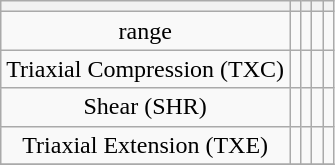<table class="wikitable" style="text-align:center">
<tr>
<th></th>
<th></th>
<th></th>
<th></th>
<th></th>
</tr>
<tr>
<td>range</td>
<td></td>
<td></td>
<td></td>
<td></td>
</tr>
<tr>
<td>Triaxial Compression (TXC)</td>
<td></td>
<td></td>
<td></td>
<td></td>
</tr>
<tr>
<td>Shear (SHR)</td>
<td></td>
<td></td>
<td></td>
<td></td>
</tr>
<tr>
<td>Triaxial Extension (TXE)</td>
<td></td>
<td></td>
<td></td>
<td></td>
</tr>
<tr>
</tr>
</table>
